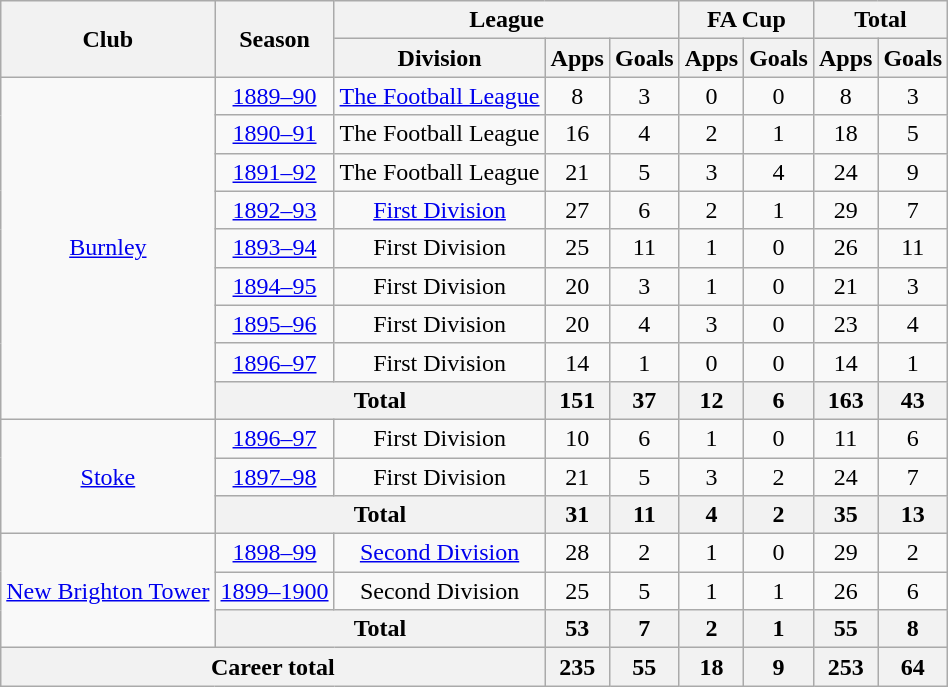<table class="wikitable" style="text-align: center;">
<tr>
<th rowspan="2">Club</th>
<th rowspan="2">Season</th>
<th colspan="3">League</th>
<th colspan="2">FA Cup</th>
<th colspan="2">Total</th>
</tr>
<tr>
<th>Division</th>
<th>Apps</th>
<th>Goals</th>
<th>Apps</th>
<th>Goals</th>
<th>Apps</th>
<th>Goals</th>
</tr>
<tr>
<td rowspan="9"><a href='#'>Burnley</a></td>
<td><a href='#'>1889–90</a></td>
<td><a href='#'>The Football League</a></td>
<td>8</td>
<td>3</td>
<td>0</td>
<td>0</td>
<td>8</td>
<td>3</td>
</tr>
<tr>
<td><a href='#'>1890–91</a></td>
<td>The Football League</td>
<td>16</td>
<td>4</td>
<td>2</td>
<td>1</td>
<td>18</td>
<td>5</td>
</tr>
<tr>
<td><a href='#'>1891–92</a></td>
<td>The Football League</td>
<td>21</td>
<td>5</td>
<td>3</td>
<td>4</td>
<td>24</td>
<td>9</td>
</tr>
<tr>
<td><a href='#'>1892–93</a></td>
<td><a href='#'>First Division</a></td>
<td>27</td>
<td>6</td>
<td>2</td>
<td>1</td>
<td>29</td>
<td>7</td>
</tr>
<tr>
<td><a href='#'>1893–94</a></td>
<td>First Division</td>
<td>25</td>
<td>11</td>
<td>1</td>
<td>0</td>
<td>26</td>
<td>11</td>
</tr>
<tr>
<td><a href='#'>1894–95</a></td>
<td>First Division</td>
<td>20</td>
<td>3</td>
<td>1</td>
<td>0</td>
<td>21</td>
<td>3</td>
</tr>
<tr>
<td><a href='#'>1895–96</a></td>
<td>First Division</td>
<td>20</td>
<td>4</td>
<td>3</td>
<td>0</td>
<td>23</td>
<td>4</td>
</tr>
<tr>
<td><a href='#'>1896–97</a></td>
<td>First Division</td>
<td>14</td>
<td>1</td>
<td>0</td>
<td>0</td>
<td>14</td>
<td>1</td>
</tr>
<tr>
<th colspan=2>Total</th>
<th>151</th>
<th>37</th>
<th>12</th>
<th>6</th>
<th>163</th>
<th>43</th>
</tr>
<tr>
<td rowspan="3"><a href='#'>Stoke</a></td>
<td><a href='#'>1896–97</a></td>
<td>First Division</td>
<td>10</td>
<td>6</td>
<td>1</td>
<td>0</td>
<td>11</td>
<td>6</td>
</tr>
<tr>
<td><a href='#'>1897–98</a></td>
<td>First Division</td>
<td>21</td>
<td>5</td>
<td>3</td>
<td>2</td>
<td>24</td>
<td>7</td>
</tr>
<tr>
<th colspan=2>Total</th>
<th>31</th>
<th>11</th>
<th>4</th>
<th>2</th>
<th>35</th>
<th>13</th>
</tr>
<tr>
<td rowspan="3"><a href='#'>New Brighton Tower</a></td>
<td><a href='#'>1898–99</a></td>
<td><a href='#'>Second Division</a></td>
<td>28</td>
<td>2</td>
<td>1</td>
<td>0</td>
<td>29</td>
<td>2</td>
</tr>
<tr>
<td><a href='#'>1899–1900</a></td>
<td>Second Division</td>
<td>25</td>
<td>5</td>
<td>1</td>
<td>1</td>
<td>26</td>
<td>6</td>
</tr>
<tr>
<th colspan=2>Total</th>
<th>53</th>
<th>7</th>
<th>2</th>
<th>1</th>
<th>55</th>
<th>8</th>
</tr>
<tr>
<th colspan="3">Career total</th>
<th>235</th>
<th>55</th>
<th>18</th>
<th>9</th>
<th>253</th>
<th>64</th>
</tr>
</table>
